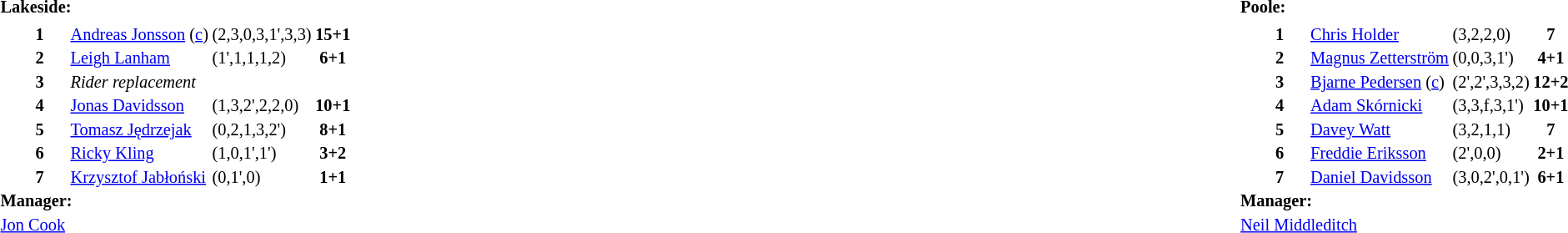<table width="100%">
<tr>
<td valign="top" width="50%"><br><table style="font-size: 85%" cellspacing="1" cellpadding="1" align=left>
<tr>
<td colspan="4"><strong>Lakeside:</strong></td>
</tr>
<tr>
<th width="25"></th>
<th width="25"></th>
</tr>
<tr>
<td></td>
<td><strong>1</strong></td>
<td> <a href='#'>Andreas Jonsson</a> (<a href='#'>c</a>)</td>
<td>(2,3,0,3,1',3,3)</td>
<td align=center><strong>15+1</strong></td>
</tr>
<tr>
<td></td>
<td><strong>2</strong></td>
<td> <a href='#'>Leigh Lanham</a></td>
<td>(1',1,1,1,2)</td>
<td align=center><strong>6+1</strong></td>
</tr>
<tr>
<td></td>
<td><strong>3</strong></td>
<td><em>Rider replacement</em></td>
</tr>
<tr>
<td></td>
<td><strong>4</strong></td>
<td> <a href='#'>Jonas Davidsson</a></td>
<td>(1,3,2',2,2,0)</td>
<td align=center><strong>10+1</strong></td>
</tr>
<tr>
<td></td>
<td><strong>5</strong></td>
<td> <a href='#'>Tomasz Jędrzejak</a></td>
<td>(0,2,1,3,2')</td>
<td align=center><strong>8+1</strong></td>
</tr>
<tr>
<td></td>
<td><strong>6</strong></td>
<td> <a href='#'>Ricky Kling</a></td>
<td>(1,0,1',1')</td>
<td align=center><strong>3+2</strong></td>
</tr>
<tr>
<td></td>
<td><strong>7</strong></td>
<td> <a href='#'>Krzysztof Jabłoński</a></td>
<td>(0,1',0)</td>
<td align=center><strong>1+1</strong></td>
</tr>
<tr>
<td colspan=3><strong>Manager:</strong></td>
</tr>
<tr>
<td colspan=4> <a href='#'>Jon Cook</a></td>
</tr>
</table>
<table style="font-size: 85%" cellspacing="1" cellpadding="1" align=right>
<tr>
<td colspan="4"><strong>Poole:</strong></td>
</tr>
<tr>
<th width=25></th>
<th width=25></th>
</tr>
<tr>
<td></td>
<td><strong>1</strong></td>
<td> <a href='#'>Chris Holder</a></td>
<td>(3,2,2,0)</td>
<td align=center><strong>7</strong></td>
</tr>
<tr>
<td></td>
<td><strong>2</strong></td>
<td> <a href='#'>Magnus Zetterström</a></td>
<td>(0,0,3,1')</td>
<td align=center><strong>4+1</strong></td>
</tr>
<tr>
<td></td>
<td><strong>3</strong></td>
<td> <a href='#'>Bjarne Pedersen</a>  (<a href='#'>c</a>)</td>
<td>(2',2',3,3,2)</td>
<td align=center><strong>12+2</strong></td>
</tr>
<tr>
<td></td>
<td><strong>4</strong></td>
<td> <a href='#'>Adam Skórnicki</a></td>
<td>(3,3,f,3,1')</td>
<td align=center><strong>10+1</strong></td>
</tr>
<tr>
<td></td>
<td><strong>5</strong></td>
<td> <a href='#'>Davey Watt</a></td>
<td>(3,2,1,1)</td>
<td align=center><strong>7</strong></td>
</tr>
<tr>
<td></td>
<td><strong>6</strong></td>
<td> <a href='#'>Freddie Eriksson</a></td>
<td>(2',0,0)</td>
<td align=center><strong>2+1</strong></td>
</tr>
<tr>
<td></td>
<td><strong>7</strong></td>
<td> <a href='#'>Daniel Davidsson</a></td>
<td>(3,0,2',0,1')</td>
<td align=center><strong>6+1</strong></td>
</tr>
<tr>
<td colspan=3><strong>Manager:</strong></td>
</tr>
<tr>
<td colspan=4> <a href='#'>Neil Middleditch</a></td>
</tr>
</table>
</td>
</tr>
</table>
